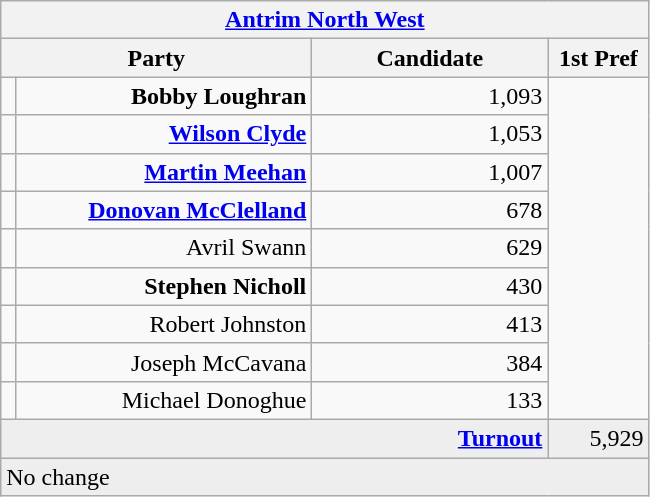<table class="wikitable">
<tr>
<th colspan="4" align="center"><a href='#'>Antrim North West</a></th>
</tr>
<tr>
<th colspan="2" align="center" width=200>Party</th>
<th width=150>Candidate</th>
<th width=60>1st Pref</th>
</tr>
<tr>
<td></td>
<td align="right"><strong>Bobby Loughran</strong></td>
<td align="right">1,093</td>
</tr>
<tr>
<td></td>
<td align="right"><strong><a href='#'>Wilson Clyde</a></strong></td>
<td align="right">1,053</td>
</tr>
<tr>
<td></td>
<td align="right"><strong><a href='#'>Martin Meehan</a></strong></td>
<td align="right">1,007</td>
</tr>
<tr>
<td></td>
<td align="right"><strong><a href='#'>Donovan McClelland</a></strong></td>
<td align="right">678</td>
</tr>
<tr>
<td></td>
<td align="right">Avril Swann</td>
<td align="right">629</td>
</tr>
<tr>
<td></td>
<td align="right"><strong>Stephen Nicholl</strong></td>
<td align="right">430</td>
</tr>
<tr>
<td></td>
<td align="right">Robert Johnston</td>
<td align="right">413</td>
</tr>
<tr>
<td></td>
<td align="right">Joseph McCavana</td>
<td align="right">384</td>
</tr>
<tr>
<td></td>
<td align="right">Michael Donoghue</td>
<td align="right">133</td>
</tr>
<tr bgcolor="EEEEEE">
<td colspan=3 align="right"><strong><a href='#'>Turnout</a></strong></td>
<td align="right">5,929</td>
</tr>
<tr bgcolor="EEEEEE">
<td colspan=4 bgcolor="EEEEEE">No change</td>
</tr>
</table>
